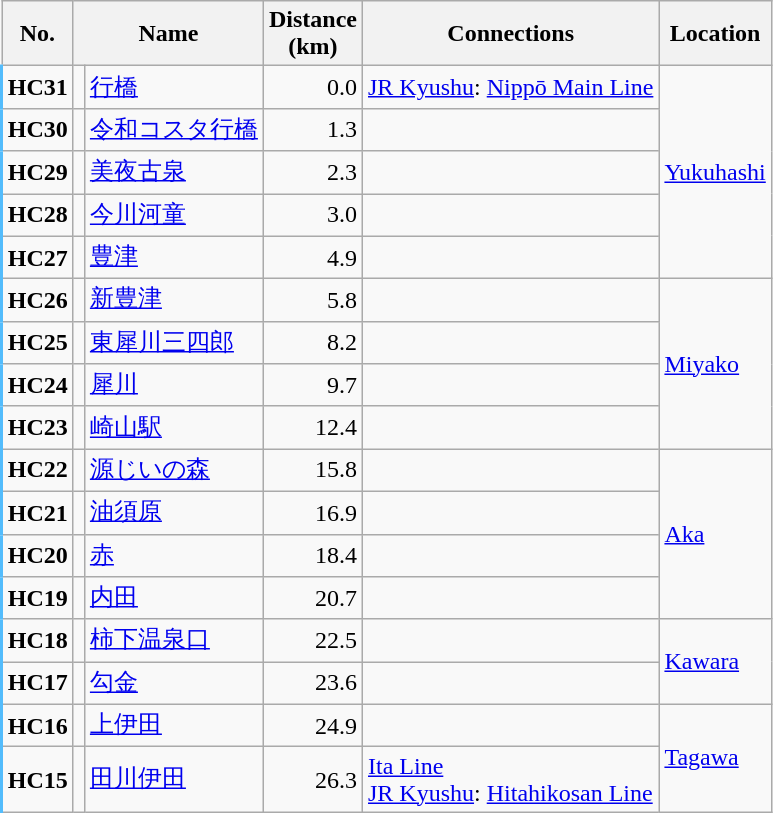<table class="wikitable" rules="all">
<tr>
<th>No.</th>
<th colspan="2">Name</th>
<th style="width:3em;">Distance (km)</th>
<th>Connections</th>
<th>Location</th>
</tr>
<tr>
<td style="border-left:2px solid #53bcfc;"><strong>HC31</strong></td>
<td></td>
<td><a href='#'>行橋</a></td>
<td style="text-align:right;">0.0</td>
<td> <a href='#'>JR Kyushu</a>: <a href='#'>Nippō Main Line</a></td>
<td rowspan="5"><a href='#'>Yukuhashi</a></td>
</tr>
<tr>
<td style="border-left:2px solid #53bcfc;"><strong>HC30</strong></td>
<td></td>
<td><a href='#'>令和コスタ行橋</a></td>
<td style="text-align:right;">1.3</td>
<td> </td>
</tr>
<tr>
<td style="border-left:2px solid #53bcfc;"><strong>HC29</strong></td>
<td></td>
<td><a href='#'>美夜古泉</a></td>
<td style="text-align:right;">2.3</td>
<td> </td>
</tr>
<tr>
<td style="border-left:2px solid #53bcfc;"><strong>HC28</strong></td>
<td></td>
<td><a href='#'>今川河童</a></td>
<td style="text-align:right;">3.0</td>
<td> </td>
</tr>
<tr>
<td style="border-left:2px solid #53bcfc;"><strong>HC27</strong></td>
<td></td>
<td><a href='#'>豊津</a></td>
<td style="text-align:right;">4.9</td>
<td> </td>
</tr>
<tr>
<td style="border-left:2px solid #53bcfc;"><strong>HC26</strong></td>
<td></td>
<td><a href='#'>新豊津</a></td>
<td style="text-align:right;">5.8</td>
<td> </td>
<td rowspan="4"><a href='#'>Miyako</a></td>
</tr>
<tr>
<td style="border-left:2px solid #53bcfc;"><strong>HC25</strong></td>
<td></td>
<td><a href='#'>東犀川三四郎</a></td>
<td style="text-align:right;">8.2</td>
<td> </td>
</tr>
<tr>
<td style="border-left:2px solid #53bcfc;"><strong>HC24</strong></td>
<td></td>
<td><a href='#'>犀川</a></td>
<td style="text-align:right;">9.7</td>
<td> </td>
</tr>
<tr>
<td style="border-left:2px solid #53bcfc;"><strong>HC23</strong></td>
<td></td>
<td><a href='#'>崎山駅</a></td>
<td style="text-align:right;">12.4</td>
<td> </td>
</tr>
<tr>
<td style="border-left:2px solid #53bcfc;"><strong>HC22</strong></td>
<td></td>
<td><a href='#'>源じいの森</a></td>
<td style="text-align:right;">15.8</td>
<td> </td>
<td rowspan=4"><a href='#'>Aka</a></td>
</tr>
<tr>
<td style="border-left:2px solid #53bcfc;"><strong>HC21</strong></td>
<td></td>
<td><a href='#'>油須原</a></td>
<td style="text-align:right;">16.9</td>
<td> </td>
</tr>
<tr>
<td style="border-left:2px solid #53bcfc;"><strong>HC20</strong></td>
<td></td>
<td><a href='#'>赤</a></td>
<td style="text-align:right;">18.4</td>
<td> </td>
</tr>
<tr>
<td style="border-left:2px solid #53bcfc;"><strong>HC19</strong></td>
<td></td>
<td><a href='#'>内田</a></td>
<td style="text-align:right;">20.7</td>
<td> </td>
</tr>
<tr>
<td style="border-left:2px solid #53bcfc;"><strong>HC18</strong></td>
<td></td>
<td><a href='#'>柿下温泉口</a></td>
<td style="text-align:right;">22.5</td>
<td> </td>
<td rowspan="2"><a href='#'>Kawara</a></td>
</tr>
<tr>
<td style="border-left:2px solid #53bcfc;"><strong>HC17</strong></td>
<td></td>
<td><a href='#'>勾金</a></td>
<td style="text-align:right;">23.6</td>
<td> </td>
</tr>
<tr>
<td style="border-left:2px solid #53bcfc;"><strong>HC16</strong></td>
<td></td>
<td><a href='#'>上伊田</a></td>
<td style="text-align:right;">24.9</td>
<td> </td>
<td rowspan="2"><a href='#'>Tagawa</a></td>
</tr>
<tr>
<td style="border-left:2px solid #53bcfc;"><strong>HC15</strong></td>
<td></td>
<td><a href='#'>田川伊田</a></td>
<td style="text-align:right;">26.3</td>
<td> <a href='#'>Ita Line</a><br> <a href='#'>JR Kyushu</a>: <a href='#'>Hitahikosan Line</a></td>
</tr>
</table>
